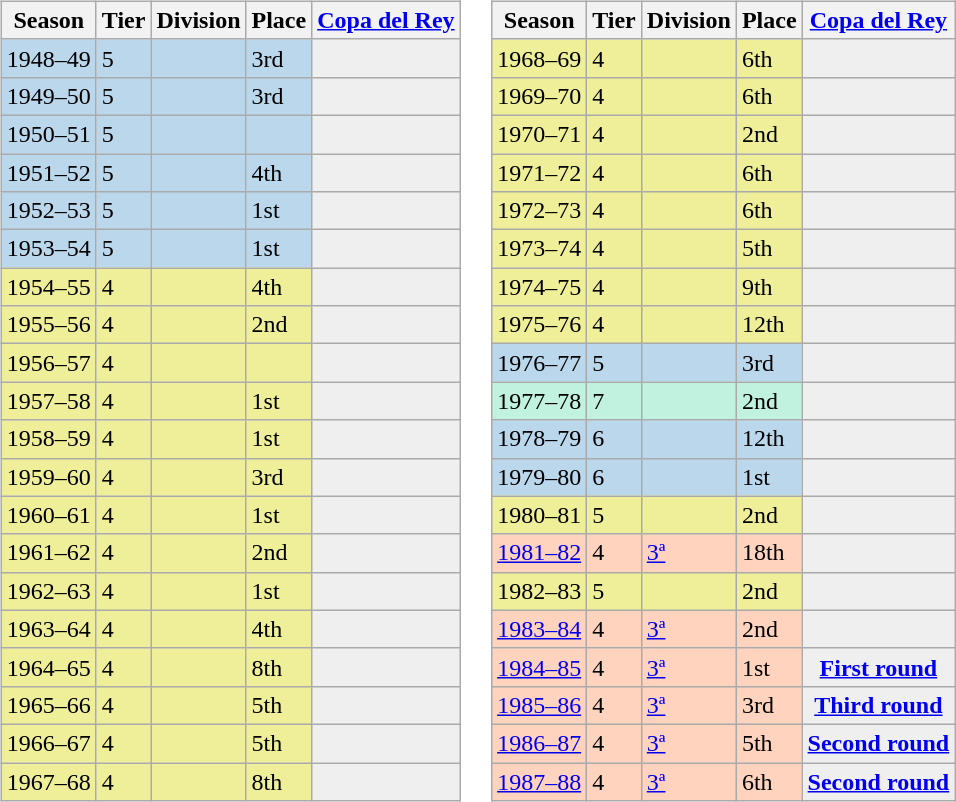<table>
<tr>
<td valign="top" width=0%><br><table class="wikitable">
<tr style="background:#f0f6fa;">
<th>Season</th>
<th>Tier</th>
<th>Division</th>
<th>Place</th>
<th><a href='#'>Copa del Rey</a></th>
</tr>
<tr>
<td style="background:#BBD7EC;">1948–49</td>
<td style="background:#BBD7EC;">5</td>
<td style="background:#BBD7EC;"></td>
<td style="background:#BBD7EC;">3rd</td>
<th style="background:#efefef;"></th>
</tr>
<tr>
<td style="background:#BBD7EC;">1949–50</td>
<td style="background:#BBD7EC;">5</td>
<td style="background:#BBD7EC;"></td>
<td style="background:#BBD7EC;">3rd</td>
<th style="background:#efefef;"></th>
</tr>
<tr>
<td style="background:#BBD7EC;">1950–51</td>
<td style="background:#BBD7EC;">5</td>
<td style="background:#BBD7EC;"></td>
<td style="background:#BBD7EC;"></td>
<th style="background:#efefef;"></th>
</tr>
<tr>
<td style="background:#BBD7EC;">1951–52</td>
<td style="background:#BBD7EC;">5</td>
<td style="background:#BBD7EC;"></td>
<td style="background:#BBD7EC;">4th</td>
<th style="background:#efefef;"></th>
</tr>
<tr>
<td style="background:#BBD7EC;">1952–53</td>
<td style="background:#BBD7EC;">5</td>
<td style="background:#BBD7EC;"></td>
<td style="background:#BBD7EC;">1st</td>
<th style="background:#efefef;"></th>
</tr>
<tr>
<td style="background:#BBD7EC;">1953–54</td>
<td style="background:#BBD7EC;">5</td>
<td style="background:#BBD7EC;"></td>
<td style="background:#BBD7EC;">1st</td>
<th style="background:#efefef;"></th>
</tr>
<tr>
<td style="background:#EFEF99;">1954–55</td>
<td style="background:#EFEF99;">4</td>
<td style="background:#EFEF99;"></td>
<td style="background:#EFEF99;">4th</td>
<th style="background:#efefef;"></th>
</tr>
<tr>
<td style="background:#EFEF99;">1955–56</td>
<td style="background:#EFEF99;">4</td>
<td style="background:#EFEF99;"></td>
<td style="background:#EFEF99;">2nd</td>
<th style="background:#efefef;"></th>
</tr>
<tr>
<td style="background:#EFEF99;">1956–57</td>
<td style="background:#EFEF99;">4</td>
<td style="background:#EFEF99;"></td>
<td style="background:#EFEF99;"></td>
<th style="background:#efefef;"></th>
</tr>
<tr>
<td style="background:#EFEF99;">1957–58</td>
<td style="background:#EFEF99;">4</td>
<td style="background:#EFEF99;"></td>
<td style="background:#EFEF99;">1st</td>
<th style="background:#efefef;"></th>
</tr>
<tr>
<td style="background:#EFEF99;">1958–59</td>
<td style="background:#EFEF99;">4</td>
<td style="background:#EFEF99;"></td>
<td style="background:#EFEF99;">1st</td>
<th style="background:#efefef;"></th>
</tr>
<tr>
<td style="background:#EFEF99;">1959–60</td>
<td style="background:#EFEF99;">4</td>
<td style="background:#EFEF99;"></td>
<td style="background:#EFEF99;">3rd</td>
<th style="background:#efefef;"></th>
</tr>
<tr>
<td style="background:#EFEF99;">1960–61</td>
<td style="background:#EFEF99;">4</td>
<td style="background:#EFEF99;"></td>
<td style="background:#EFEF99;">1st</td>
<th style="background:#efefef;"></th>
</tr>
<tr>
<td style="background:#EFEF99;">1961–62</td>
<td style="background:#EFEF99;">4</td>
<td style="background:#EFEF99;"></td>
<td style="background:#EFEF99;">2nd</td>
<th style="background:#efefef;"></th>
</tr>
<tr>
<td style="background:#EFEF99;">1962–63</td>
<td style="background:#EFEF99;">4</td>
<td style="background:#EFEF99;"></td>
<td style="background:#EFEF99;">1st</td>
<th style="background:#efefef;"></th>
</tr>
<tr>
<td style="background:#EFEF99;">1963–64</td>
<td style="background:#EFEF99;">4</td>
<td style="background:#EFEF99;"></td>
<td style="background:#EFEF99;">4th</td>
<th style="background:#efefef;"></th>
</tr>
<tr>
<td style="background:#EFEF99;">1964–65</td>
<td style="background:#EFEF99;">4</td>
<td style="background:#EFEF99;"></td>
<td style="background:#EFEF99;">8th</td>
<th style="background:#efefef;"></th>
</tr>
<tr>
<td style="background:#EFEF99;">1965–66</td>
<td style="background:#EFEF99;">4</td>
<td style="background:#EFEF99;"></td>
<td style="background:#EFEF99;">5th</td>
<th style="background:#efefef;"></th>
</tr>
<tr>
<td style="background:#EFEF99;">1966–67</td>
<td style="background:#EFEF99;">4</td>
<td style="background:#EFEF99;"></td>
<td style="background:#EFEF99;">5th</td>
<th style="background:#efefef;"></th>
</tr>
<tr>
<td style="background:#EFEF99;">1967–68</td>
<td style="background:#EFEF99;">4</td>
<td style="background:#EFEF99;"></td>
<td style="background:#EFEF99;">8th</td>
<th style="background:#efefef;"></th>
</tr>
</table>
</td>
<td valign="top" width=0%><br><table class="wikitable">
<tr style="background:#f0f6fa;">
<th>Season</th>
<th>Tier</th>
<th>Division</th>
<th>Place</th>
<th><a href='#'>Copa del Rey</a></th>
</tr>
<tr>
<td style="background:#EFEF99;">1968–69</td>
<td style="background:#EFEF99;">4</td>
<td style="background:#EFEF99;"></td>
<td style="background:#EFEF99;">6th</td>
<th style="background:#efefef;"></th>
</tr>
<tr>
<td style="background:#EFEF99;">1969–70</td>
<td style="background:#EFEF99;">4</td>
<td style="background:#EFEF99;"></td>
<td style="background:#EFEF99;">6th</td>
<th style="background:#efefef;"></th>
</tr>
<tr>
<td style="background:#EFEF99;">1970–71</td>
<td style="background:#EFEF99;">4</td>
<td style="background:#EFEF99;"></td>
<td style="background:#EFEF99;">2nd</td>
<th style="background:#efefef;"></th>
</tr>
<tr>
<td style="background:#EFEF99;">1971–72</td>
<td style="background:#EFEF99;">4</td>
<td style="background:#EFEF99;"></td>
<td style="background:#EFEF99;">6th</td>
<th style="background:#efefef;"></th>
</tr>
<tr>
<td style="background:#EFEF99;">1972–73</td>
<td style="background:#EFEF99;">4</td>
<td style="background:#EFEF99;"></td>
<td style="background:#EFEF99;">6th</td>
<th style="background:#efefef;"></th>
</tr>
<tr>
<td style="background:#EFEF99;">1973–74</td>
<td style="background:#EFEF99;">4</td>
<td style="background:#EFEF99;"></td>
<td style="background:#EFEF99;">5th</td>
<th style="background:#efefef;"></th>
</tr>
<tr>
<td style="background:#EFEF99;">1974–75</td>
<td style="background:#EFEF99;">4</td>
<td style="background:#EFEF99;"></td>
<td style="background:#EFEF99;">9th</td>
<th style="background:#efefef;"></th>
</tr>
<tr>
<td style="background:#EFEF99;">1975–76</td>
<td style="background:#EFEF99;">4</td>
<td style="background:#EFEF99;"></td>
<td style="background:#EFEF99;">12th</td>
<th style="background:#efefef;"></th>
</tr>
<tr>
<td style="background:#BBD7EC;">1976–77</td>
<td style="background:#BBD7EC;">5</td>
<td style="background:#BBD7EC;"></td>
<td style="background:#BBD7EC;">3rd</td>
<th style="background:#efefef;"></th>
</tr>
<tr>
<td style="background:#C0F2DF;">1977–78</td>
<td style="background:#C0F2DF;">7</td>
<td style="background:#C0F2DF;"></td>
<td style="background:#C0F2DF;">2nd</td>
<th style="background:#efefef;"></th>
</tr>
<tr>
<td style="background:#BBD7EC;">1978–79</td>
<td style="background:#BBD7EC;">6</td>
<td style="background:#BBD7EC;"></td>
<td style="background:#BBD7EC;">12th</td>
<th style="background:#efefef;"></th>
</tr>
<tr>
<td style="background:#BBD7EC;">1979–80</td>
<td style="background:#BBD7EC;">6</td>
<td style="background:#BBD7EC;"></td>
<td style="background:#BBD7EC;">1st</td>
<th style="background:#efefef;"></th>
</tr>
<tr>
<td style="background:#EFEF99;">1980–81</td>
<td style="background:#EFEF99;">5</td>
<td style="background:#EFEF99;"></td>
<td style="background:#EFEF99;">2nd</td>
<th style="background:#efefef;"></th>
</tr>
<tr>
<td style="background:#FFD3BD;"><a href='#'>1981–82</a></td>
<td style="background:#FFD3BD;">4</td>
<td style="background:#FFD3BD;"><a href='#'>3ª</a></td>
<td style="background:#FFD3BD;">18th</td>
<th style="background:#efefef;"></th>
</tr>
<tr>
<td style="background:#EFEF99;">1982–83</td>
<td style="background:#EFEF99;">5</td>
<td style="background:#EFEF99;"></td>
<td style="background:#EFEF99;">2nd</td>
<th style="background:#efefef;"></th>
</tr>
<tr>
<td style="background:#FFD3BD;"><a href='#'>1983–84</a></td>
<td style="background:#FFD3BD;">4</td>
<td style="background:#FFD3BD;"><a href='#'>3ª</a></td>
<td style="background:#FFD3BD;">2nd</td>
<th style="background:#efefef;"></th>
</tr>
<tr>
<td style="background:#FFD3BD;"><a href='#'>1984–85</a></td>
<td style="background:#FFD3BD;">4</td>
<td style="background:#FFD3BD;"><a href='#'>3ª</a></td>
<td style="background:#FFD3BD;">1st</td>
<th style="background:#efefef;"><a href='#'>First round</a></th>
</tr>
<tr>
<td style="background:#FFD3BD;"><a href='#'>1985–86</a></td>
<td style="background:#FFD3BD;">4</td>
<td style="background:#FFD3BD;"><a href='#'>3ª</a></td>
<td style="background:#FFD3BD;">3rd</td>
<th style="background:#efefef;"><a href='#'>Third round</a></th>
</tr>
<tr>
<td style="background:#FFD3BD;"><a href='#'>1986–87</a></td>
<td style="background:#FFD3BD;">4</td>
<td style="background:#FFD3BD;"><a href='#'>3ª</a></td>
<td style="background:#FFD3BD;">5th</td>
<th style="background:#efefef;"><a href='#'>Second round</a></th>
</tr>
<tr>
<td style="background:#FFD3BD;"><a href='#'>1987–88</a></td>
<td style="background:#FFD3BD;">4</td>
<td style="background:#FFD3BD;"><a href='#'>3ª</a></td>
<td style="background:#FFD3BD;">6th</td>
<th style="background:#efefef;"><a href='#'>Second round</a></th>
</tr>
</table>
</td>
</tr>
</table>
